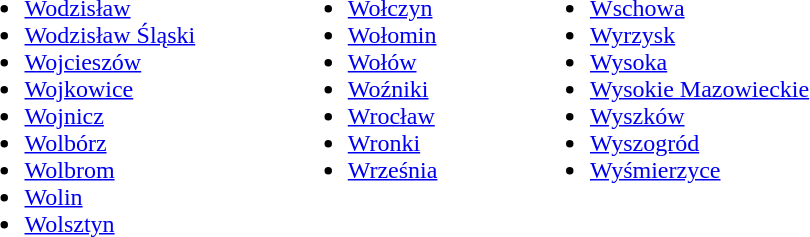<table>
<tr>
<td valign="Top"><br><ul><li><a href='#'>Wodzisław</a></li><li><a href='#'>Wodzisław Śląski</a></li><li><a href='#'>Wojcieszów</a></li><li><a href='#'>Wojkowice</a></li><li><a href='#'>Wojnicz</a></li><li><a href='#'>Wolbórz</a></li><li><a href='#'>Wolbrom</a></li><li><a href='#'>Wolin</a></li><li><a href='#'>Wolsztyn</a></li></ul></td>
<td style="width:10%;"></td>
<td valign="Top"><br><ul><li><a href='#'>Wołczyn</a></li><li><a href='#'>Wołomin</a></li><li><a href='#'>Wołów</a></li><li><a href='#'>Woźniki</a></li><li><a href='#'>Wrocław</a></li><li><a href='#'>Wronki</a></li><li><a href='#'>Września</a></li></ul></td>
<td style="width:10%;"></td>
<td valign="Top"><br><ul><li><a href='#'>Wschowa</a></li><li><a href='#'>Wyrzysk</a></li><li><a href='#'>Wysoka</a></li><li><a href='#'>Wysokie Mazowieckie</a></li><li><a href='#'>Wyszków</a></li><li><a href='#'>Wyszogród</a></li><li><a href='#'>Wyśmierzyce</a></li></ul></td>
</tr>
</table>
